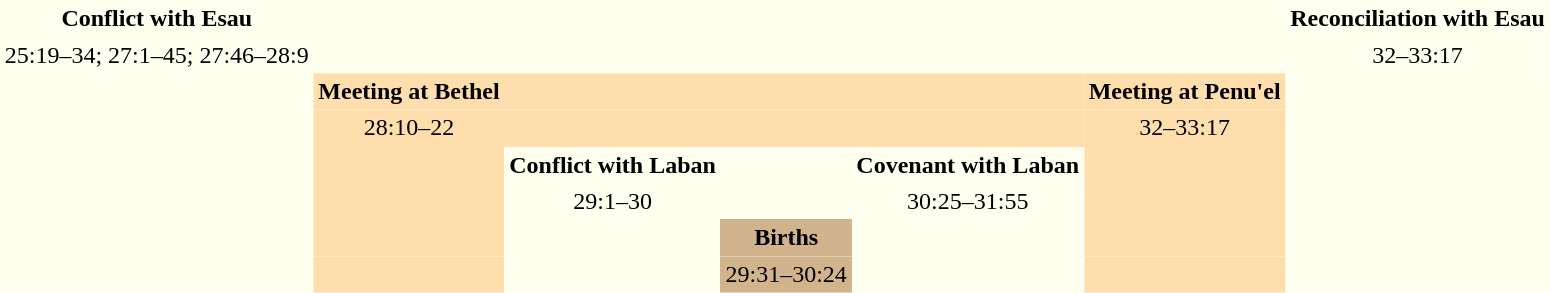<table class="wikitable" style="text-align:center; border:1px white;">
<tr>
<td style="border:1px white; background:Ivory;"><strong>Conflict with Esau</strong></td>
<td style="border:1px white; background:Ivory;"></td>
<td style="border:1px white; background:Ivory;"></td>
<td style="border:1px white; background:Ivory;"></td>
<td style="border:1px white; background:Ivory;"></td>
<td style="border:1px white; background:Ivory;"></td>
<td style="border:1px white; background:Ivory;"><strong>Reconciliation with Esau</strong></td>
</tr>
<tr>
<td style="border:1px white; background:Ivory;">25:19–34; 27:1–45; 27:46–28:9</td>
<td style="border:1px white; background:Ivory;"></td>
<td style="border:1px white; background:Ivory;"></td>
<td style="border:1px white; background:Ivory;"></td>
<td style="border:1px white; background:Ivory;"></td>
<td style="border:1px white; background:Ivory;"></td>
<td style="border:1px white; background:Ivory;">32–33:17</td>
</tr>
<tr style="border:1px white; background:Ivory;">
<td style="border:1px white; background:Ivory;"></td>
<td style="border:1px white; background:Navajowhite;"><strong>Meeting at Bethel</strong></td>
<td style="border:1px white; background:Navajowhite;"></td>
<td style="border:1px white; background:Navajowhite;"></td>
<td style="border:1px white; background:Navajowhite;"></td>
<td style="border:1px white; background:Navajowhite;"><strong>Meeting at Penu'el</strong></td>
<td style="border:1px white; background:Ivory;"></td>
</tr>
<tr style="border:1px white; background:Ivory;">
<td style="border:1px white; background:Ivory;"></td>
<td style="border:1px white; background:Navajowhite;">28:10–22</td>
<td style="border:1px white; background:Navajowhite;"></td>
<td style="border:1px white; background:Navajowhite;"></td>
<td style="border:1px white; background:Navajowhite;"></td>
<td style="border:1px white; background:Navajowhite;">32–33:17</td>
<td style="border:1px white; background:Ivory;"></td>
</tr>
<tr style="border:1px white; background:Ivory;" |>
<td style="border:1px white; background:Ivory;"></td>
<td style="border:1px white; background:Navajowhite;"></td>
<td style="border:1px white; background:Ivory;"><strong>Conflict with Laban</strong></td>
<td style="border:1px white; background:Ivory;"></td>
<td style="border:1px white; background:Ivory;"><strong>Covenant with Laban</strong></td>
<td style="border:1px white; background:Navajowhite;"></td>
<td style="border:1px white; background:Ivory;"></td>
</tr>
<tr style="border:1px white; background:Ivory;" |>
<td style="border:1px white; background:Ivory;"></td>
<td style="border:1px white; background:Navajowhite;"></td>
<td style="border:1px white; background:Ivory;">29:1–30</td>
<td style="border:1px white; background:Ivory;"></td>
<td style="border:1px white; background:Ivory;">30:25–31:55</td>
<td style="border:1px white; background:Navajowhite;"></td>
<td style="border:1px white; background:Ivory;"></td>
</tr>
<tr style="border:1px white; background:Ivory;" |>
<td style="border:1px white; background:Ivory;"></td>
<td style="border:1px white; background:Navajowhite;"></td>
<td style="border:1px white; background:Ivory;"></td>
<td style="border:1px white; background:tan;"><strong>Births</strong></td>
<td style="border:1px white; background:Ivory;"></td>
<td style="border:1px white; background:Navajowhite;"></td>
<td style="border:1px white; background:Ivory;"></td>
</tr>
<tr style="border:1px white; background:Ivory;" |>
<td style="border:1px white; background:Ivory;"></td>
<td style="border:1px white; background:Navajowhite;"></td>
<td style="border:1px white; background:Ivory;"></td>
<td style="border:1px white; background:tan;">29:31–30:24</td>
<td style="border:1px white; background:Ivory;"></td>
<td style="border:1px white; background:Navajowhite;"></td>
<td style="border:1px white; background:Ivory;"></td>
</tr>
</table>
